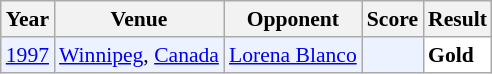<table class="sortable wikitable" style="font-size: 90%;">
<tr>
<th>Year</th>
<th>Venue</th>
<th>Opponent</th>
<th>Score</th>
<th>Result</th>
</tr>
<tr style="background:#ECF2FF">
<td align="center"><a href='#'>1997</a></td>
<td align="left"><a href='#'>Winnipeg</a>, <a href='#'>Canada</a></td>
<td align="left"> <a href='#'>Lorena Blanco</a></td>
<td align="left"></td>
<td style="text-align:left; background:white"> <strong>Gold</strong></td>
</tr>
</table>
